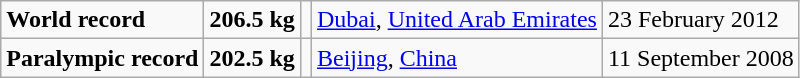<table class="wikitable">
<tr>
<td><strong>World record</strong></td>
<td><strong>206.5 kg</strong></td>
<td></td>
<td><a href='#'>Dubai</a>, <a href='#'>United Arab Emirates</a></td>
<td>23 February 2012</td>
</tr>
<tr>
<td><strong>Paralympic record</strong></td>
<td><strong>202.5 kg</strong></td>
<td></td>
<td><a href='#'>Beijing</a>, <a href='#'>China</a></td>
<td>11 September 2008</td>
</tr>
</table>
